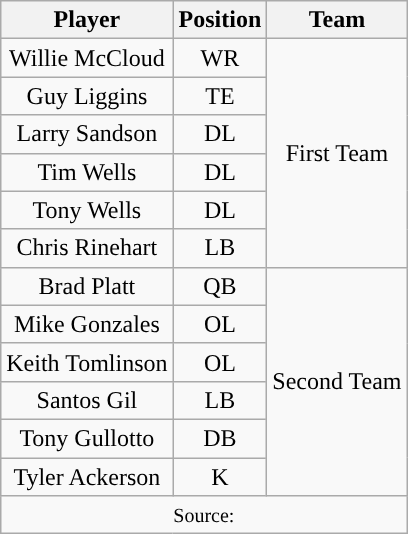<table class="wikitable" style="text-align: center">
<tr align=center>
<th>Player</th>
<th>Position</th>
<th>Team</th>
</tr>
<tr>
<td>Willie McCloud</td>
<td>WR</td>
<td rowspan=6>First Team</td>
</tr>
<tr>
<td>Guy Liggins</td>
<td>TE</td>
</tr>
<tr>
<td>Larry Sandson</td>
<td>DL</td>
</tr>
<tr>
<td>Tim Wells</td>
<td>DL</td>
</tr>
<tr>
<td>Tony Wells</td>
<td>DL</td>
</tr>
<tr>
<td>Chris Rinehart</td>
<td>LB</td>
</tr>
<tr>
<td>Brad Platt</td>
<td>QB</td>
<td rowspan=6>Second Team</td>
</tr>
<tr>
<td>Mike Gonzales</td>
<td>OL</td>
</tr>
<tr>
<td>Keith Tomlinson</td>
<td>OL</td>
</tr>
<tr>
<td>Santos Gil</td>
<td>LB</td>
</tr>
<tr>
<td>Tony Gullotto</td>
<td>DB</td>
</tr>
<tr>
<td>Tyler Ackerson</td>
<td>K</td>
</tr>
<tr>
<td colspan="3"><small>Source:</small></td>
</tr>
</table>
